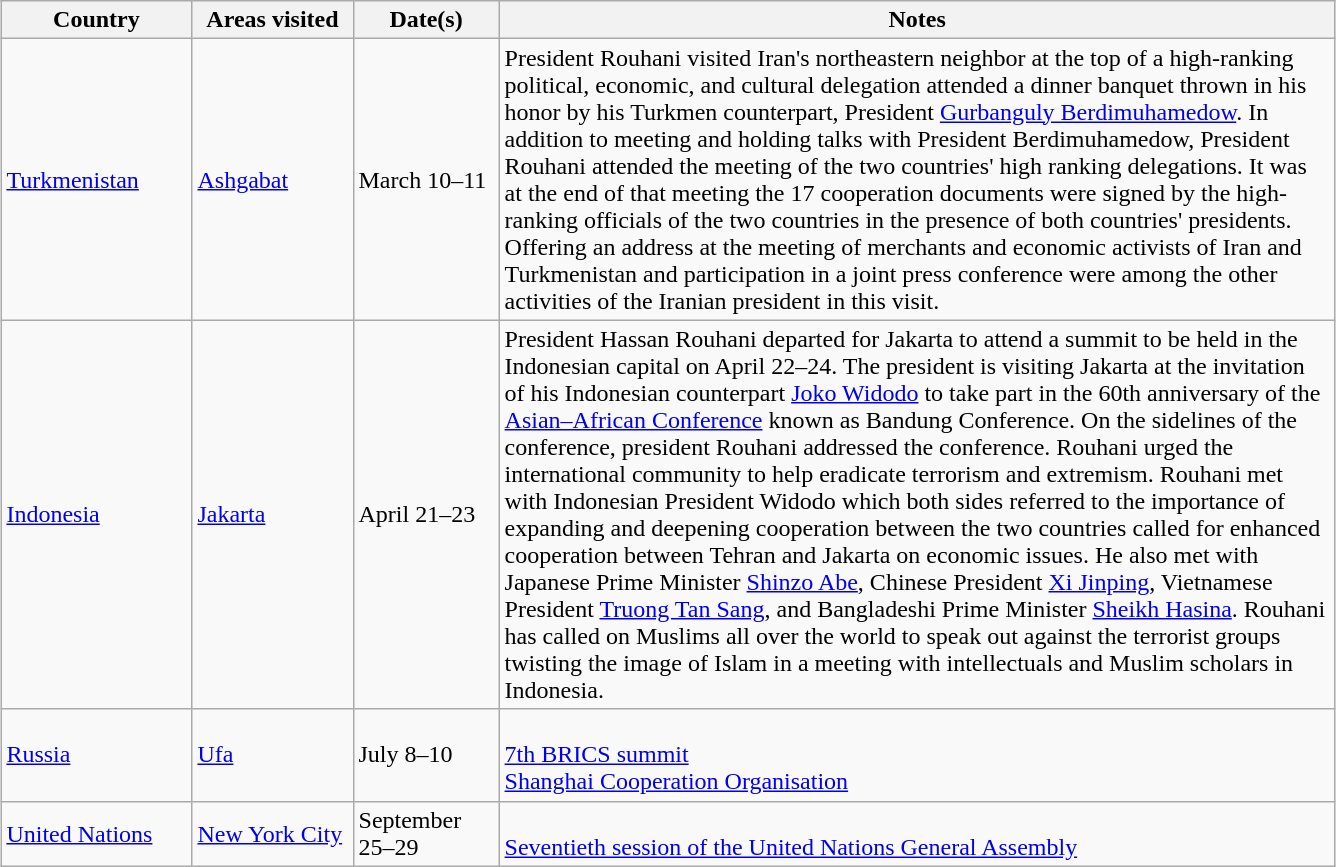<table class="wikitable" style="margin: 1em auto 1em auto">
<tr>
<th width=120>Country</th>
<th width=100>Areas visited</th>
<th width=90>Date(s)</th>
<th width=550>Notes</th>
</tr>
<tr>
<td> <a href='#'>Turkmenistan</a></td>
<td><a href='#'>Ashgabat</a></td>
<td>March 10–11</td>
<td>President Rouhani visited Iran's northeastern neighbor at the top of a high-ranking political, economic, and cultural delegation attended a dinner banquet thrown in his honor by his Turkmen counterpart, President <a href='#'>Gurbanguly Berdimuhamedow</a>. In addition to meeting and holding talks with President Berdimuhamedow, President Rouhani attended the meeting of the two countries' high ranking delegations. It was at the end of that meeting the 17 cooperation documents were signed by the high-ranking officials of the two countries in the presence of both countries' presidents. Offering an address at the meeting of merchants and economic activists of Iran and Turkmenistan and participation in a joint press conference were among the other activities of the Iranian president in this visit.</td>
</tr>
<tr>
<td> <a href='#'>Indonesia</a></td>
<td><a href='#'>Jakarta</a></td>
<td>April 21–23</td>
<td>  President Hassan Rouhani departed for Jakarta to attend a summit to be held in the Indonesian capital on April 22–24. The president is visiting Jakarta at the invitation of his Indonesian counterpart <a href='#'>Joko Widodo</a> to take part in the 60th anniversary of the <a href='#'>Asian–African Conference</a> known as Bandung Conference. On the sidelines of the conference, president Rouhani addressed the conference. Rouhani urged the international community to help eradicate terrorism and extremism. Rouhani met with Indonesian President Widodo which both sides referred to the importance of expanding and deepening cooperation between the two countries called for enhanced cooperation between Tehran and Jakarta on economic issues. He also met with Japanese Prime Minister <a href='#'>Shinzo Abe</a>, Chinese President <a href='#'>Xi Jinping</a>, Vietnamese President <a href='#'>Truong Tan Sang</a>, and Bangladeshi Prime Minister <a href='#'>Sheikh Hasina</a>. Rouhani has called on Muslims all over the world to speak out against the terrorist groups twisting the image of Islam in a meeting with intellectuals and Muslim scholars in Indonesia.</td>
</tr>
<tr>
<td> <a href='#'>Russia</a></td>
<td><a href='#'>Ufa</a></td>
<td>July 8–10</td>
<td><br><a href='#'>7th BRICS summit</a><br><a href='#'>Shanghai Cooperation Organisation</a></td>
</tr>
<tr>
<td> <a href='#'>United Nations</a></td>
<td><a href='#'>New York City</a></td>
<td>September 25–29</td>
<td><br><a href='#'>Seventieth session of the United Nations General Assembly</a></td>
</tr>
</table>
